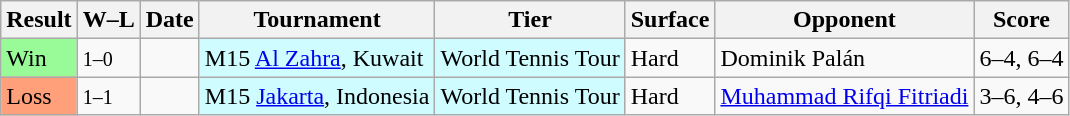<table class="sortable wikitable">
<tr>
<th>Result</th>
<th class="unsortable">W–L</th>
<th>Date</th>
<th>Tournament</th>
<th>Tier</th>
<th>Surface</th>
<th>Opponent</th>
<th class="unsortable">Score</th>
</tr>
<tr>
<td bgcolor=98FB98>Win</td>
<td><small>1–0</small></td>
<td></td>
<td style="background:#cffcff;">M15 <a href='#'>Al Zahra</a>, Kuwait</td>
<td style="background:#cffcff;">World Tennis Tour</td>
<td>Hard</td>
<td> Dominik Palán</td>
<td>6–4, 6–4</td>
</tr>
<tr>
<td bgcolor=FFA07A>Loss</td>
<td><small>1–1</small></td>
<td></td>
<td style="background:#cffcff;">M15 <a href='#'>Jakarta</a>, Indonesia</td>
<td style="background:#cffcff;">World Tennis Tour</td>
<td>Hard</td>
<td> <a href='#'>Muhammad Rifqi Fitriadi</a></td>
<td>3–6, 4–6</td>
</tr>
</table>
